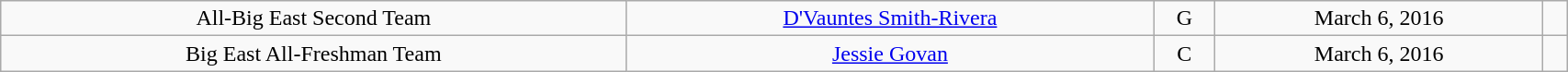<table class="wikitable" style="width: 90%;text-align: center;">
<tr align="center">
<td rowspan="1">All-Big East Second Team</td>
<td><a href='#'>D'Vauntes Smith-Rivera</a></td>
<td>G</td>
<td>March 6, 2016</td>
<td></td>
</tr>
<tr align="center">
<td rowspan="1">Big East All-Freshman Team</td>
<td><a href='#'>Jessie Govan</a></td>
<td>C</td>
<td>March 6, 2016</td>
<td></td>
</tr>
</table>
